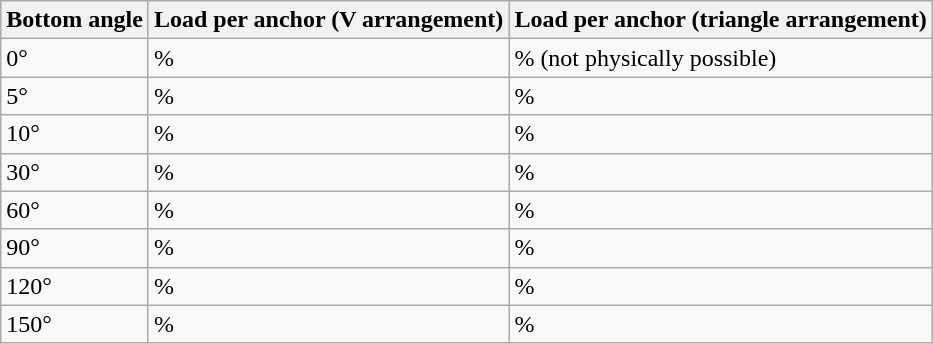<table class="wikitable">
<tr>
<th>Bottom angle</th>
<th>Load per anchor (V arrangement)</th>
<th>Load per anchor (triangle arrangement)</th>
</tr>
<tr>
<td>0°</td>
<td>%</td>
<td>% (not physically possible)</td>
</tr>
<tr>
<td>5°</td>
<td>%</td>
<td>%</td>
</tr>
<tr>
<td>10°</td>
<td>%</td>
<td>%</td>
</tr>
<tr>
<td>30°</td>
<td>%</td>
<td>%</td>
</tr>
<tr>
<td>60°</td>
<td>%</td>
<td>%</td>
</tr>
<tr>
<td>90°</td>
<td>%</td>
<td>%</td>
</tr>
<tr>
<td>120°</td>
<td>%</td>
<td>%</td>
</tr>
<tr>
<td>150°</td>
<td>%</td>
<td>%</td>
</tr>
</table>
